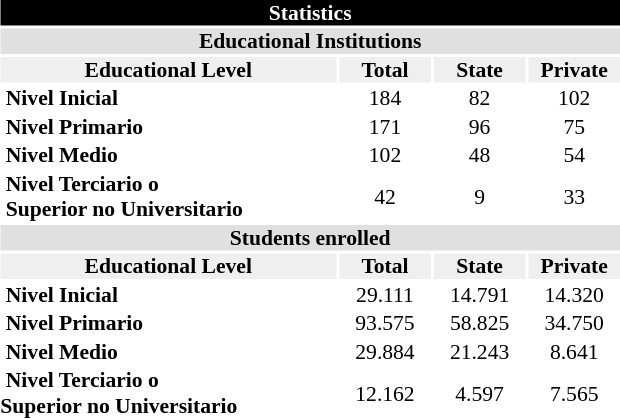<table class="toc" cellpadding="0" cellspacing="2" style="width:33%; float:right; text-align:center; clear:all; margin-left:3px; font-size:90%;">
<tr>
<th colspan="4" style="background:black; color:white;">Statistics</th>
</tr>
<tr>
<th style="background:#e0e0e0;" colspan="4">Educational Institutions</th>
</tr>
<tr style="background:#efefef;">
<th style="width:55%;">Educational Level</th>
<th style="width:15%;">Total</th>
<th style="width:15%;">State</th>
<th style="width:15%;">Private</th>
</tr>
<tr>
<td align = left> <strong>Nivel Inicial</strong></td>
<td>184</td>
<td>82</td>
<td>102</td>
</tr>
<tr>
<td align = left> <strong>Nivel Primario</strong></td>
<td>171</td>
<td>96</td>
<td>75</td>
</tr>
<tr>
<td align = left> <strong>Nivel Medio</strong></td>
<td>102</td>
<td>48</td>
<td>54</td>
</tr>
<tr>
<td align = left> <strong>Nivel Terciario o  Superior no Universitario</strong></td>
<td>42</td>
<td>9</td>
<td>33</td>
</tr>
<tr>
<th style="background:#e0e0e0;" colspan="4">Students enrolled</th>
</tr>
<tr style="background:#efefef;">
<th style="width:55%;">Educational Level</th>
<th style="width:15%;">Total</th>
<th style="width:15%;">State</th>
<th style="width:15%;">Private</th>
</tr>
<tr>
<td align = left> <strong>Nivel Inicial</strong></td>
<td>29.111</td>
<td>14.791</td>
<td>14.320</td>
</tr>
<tr>
<td align = left> <strong>Nivel Primario</strong></td>
<td>93.575</td>
<td>58.825</td>
<td>34.750</td>
</tr>
<tr>
<td align = left> <strong>Nivel Medio</strong></td>
<td>29.884</td>
<td>21.243</td>
<td>8.641</td>
</tr>
<tr>
<td align = left> <strong>Nivel Terciario o Superior no Universitario</strong></td>
<td>12.162</td>
<td>4.597</td>
<td>7.565</td>
</tr>
</table>
